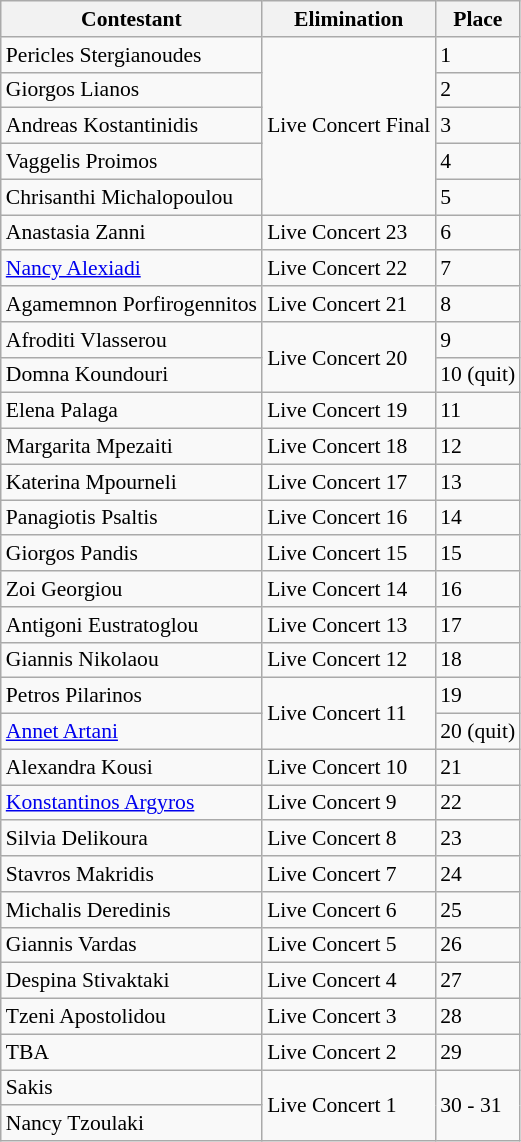<table class="wikitable" style="font-size:90%;">
<tr>
<th>Contestant</th>
<th>Elimination</th>
<th>Place</th>
</tr>
<tr>
<td>Pericles Stergianoudes </td>
<td rowspan="5">Live Concert Final</td>
<td>1</td>
</tr>
<tr>
<td>Giorgos Lianos</td>
<td>2</td>
</tr>
<tr>
<td>Andreas Kostantinidis</td>
<td>3</td>
</tr>
<tr>
<td>Vaggelis Proimos</td>
<td>4</td>
</tr>
<tr>
<td>Chrisanthi Michalopoulou</td>
<td>5</td>
</tr>
<tr>
<td>Anastasia Zanni </td>
<td>Live Concert 23</td>
<td>6</td>
</tr>
<tr>
<td><a href='#'>Nancy Alexiadi</a></td>
<td>Live Concert 22</td>
<td>7</td>
</tr>
<tr>
<td>Agamemnon Porfirogennitos </td>
<td>Live Concert 21</td>
<td>8</td>
</tr>
<tr>
<td>Afroditi Vlasserou </td>
<td rowspan="2">Live Concert 20</td>
<td>9</td>
</tr>
<tr>
<td>Domna Koundouri </td>
<td>10 (quit)</td>
</tr>
<tr>
<td>Elena Palaga </td>
<td>Live Concert 19</td>
<td>11</td>
</tr>
<tr>
<td>Margarita Mpezaiti </td>
<td>Live Concert 18</td>
<td>12</td>
</tr>
<tr>
<td>Katerina Mpourneli</td>
<td>Live Concert 17</td>
<td>13</td>
</tr>
<tr>
<td>Panagiotis Psaltis </td>
<td>Live Concert 16</td>
<td>14</td>
</tr>
<tr>
<td>Giorgos Pandis </td>
<td>Live Concert 15</td>
<td>15</td>
</tr>
<tr>
<td>Zoi Georgiou</td>
<td>Live Concert 14</td>
<td>16</td>
</tr>
<tr>
<td>Antigoni Eustratoglou</td>
<td>Live Concert 13</td>
<td>17</td>
</tr>
<tr>
<td>Giannis Nikolaou</td>
<td>Live Concert 12</td>
<td>18</td>
</tr>
<tr>
<td>Petros Pilarinos </td>
<td rowspan="2">Live Concert 11</td>
<td>19</td>
</tr>
<tr>
<td><a href='#'>Annet Artani</a> </td>
<td>20 (quit)</td>
</tr>
<tr>
<td>Alexandra Kousi</td>
<td>Live Concert 10</td>
<td>21</td>
</tr>
<tr>
<td><a href='#'>Konstantinos Argyros</a></td>
<td>Live Concert 9</td>
<td>22</td>
</tr>
<tr>
<td>Silvia Delikoura</td>
<td>Live Concert 8</td>
<td>23</td>
</tr>
<tr>
<td>Stavros Makridis</td>
<td>Live Concert 7</td>
<td>24</td>
</tr>
<tr>
<td>Michalis Deredinis</td>
<td>Live Concert 6</td>
<td>25</td>
</tr>
<tr>
<td>Giannis Vardas</td>
<td>Live Concert 5</td>
<td>26</td>
</tr>
<tr>
<td>Despina Stivaktaki</td>
<td>Live Concert 4</td>
<td>27</td>
</tr>
<tr>
<td>Tzeni Apostolidou</td>
<td>Live Concert 3</td>
<td>28</td>
</tr>
<tr>
<td>TBA</td>
<td>Live Concert 2</td>
<td>29</td>
</tr>
<tr>
<td>Sakis</td>
<td rowspan="2">Live Concert 1</td>
<td rowspan="2">30 - 31</td>
</tr>
<tr>
<td>Nancy Tzoulaki</td>
</tr>
</table>
